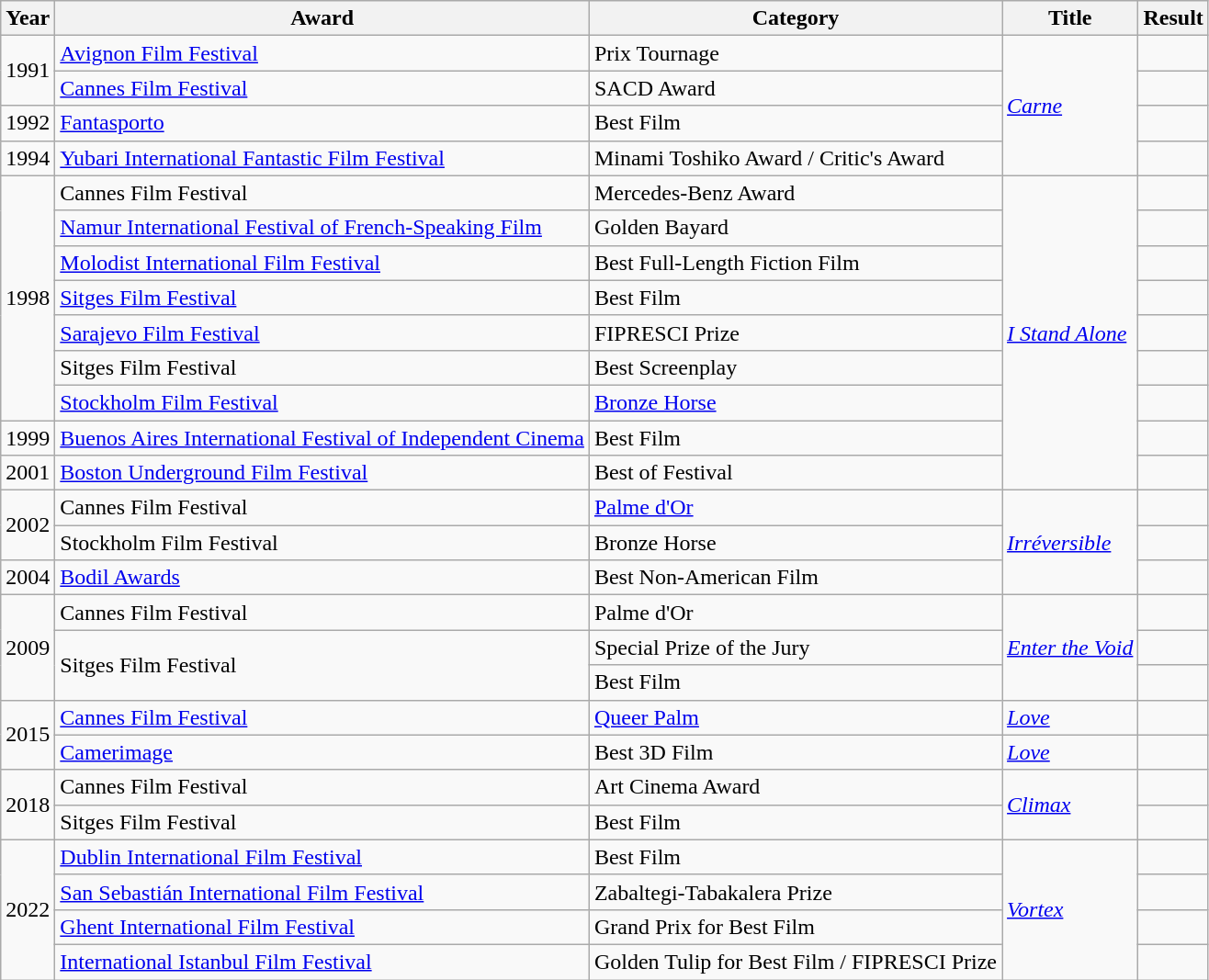<table class="wikitable sortable">
<tr>
<th>Year</th>
<th>Award</th>
<th>Category</th>
<th>Title</th>
<th>Result</th>
</tr>
<tr>
<td rowspan=2>1991</td>
<td><a href='#'>Avignon Film Festival</a></td>
<td>Prix Tournage</td>
<td rowspan=4><em><a href='#'>Carne</a></em></td>
<td></td>
</tr>
<tr>
<td><a href='#'>Cannes Film Festival</a></td>
<td>SACD Award</td>
<td></td>
</tr>
<tr>
<td>1992</td>
<td><a href='#'>Fantasporto</a></td>
<td>Best Film</td>
<td></td>
</tr>
<tr>
<td>1994</td>
<td><a href='#'>Yubari International Fantastic Film Festival</a></td>
<td>Minami Toshiko Award / Critic's Award</td>
<td></td>
</tr>
<tr>
<td rowspan=7>1998</td>
<td>Cannes Film Festival</td>
<td>Mercedes-Benz Award</td>
<td rowspan=9><em><a href='#'>I Stand Alone</a></em></td>
<td></td>
</tr>
<tr>
<td><a href='#'>Namur International Festival of French-Speaking Film</a></td>
<td>Golden Bayard</td>
<td></td>
</tr>
<tr>
<td><a href='#'>Molodist International Film Festival</a></td>
<td>Best Full-Length Fiction Film</td>
<td></td>
</tr>
<tr>
<td><a href='#'>Sitges Film Festival</a></td>
<td>Best Film</td>
<td></td>
</tr>
<tr>
<td><a href='#'>Sarajevo Film Festival</a></td>
<td>FIPRESCI Prize</td>
<td></td>
</tr>
<tr>
<td>Sitges Film Festival</td>
<td>Best Screenplay</td>
<td></td>
</tr>
<tr>
<td><a href='#'>Stockholm Film Festival</a></td>
<td><a href='#'>Bronze Horse</a></td>
<td></td>
</tr>
<tr>
<td>1999</td>
<td><a href='#'>Buenos Aires International Festival of Independent Cinema</a></td>
<td>Best Film</td>
<td></td>
</tr>
<tr>
<td>2001</td>
<td><a href='#'>Boston Underground Film Festival</a></td>
<td>Best of Festival</td>
<td></td>
</tr>
<tr>
<td rowspan=2>2002</td>
<td>Cannes Film Festival</td>
<td><a href='#'>Palme d'Or</a></td>
<td rowspan=3><em><a href='#'>Irréversible</a></em></td>
<td></td>
</tr>
<tr>
<td>Stockholm Film Festival</td>
<td>Bronze Horse</td>
<td></td>
</tr>
<tr>
<td>2004</td>
<td><a href='#'>Bodil Awards</a></td>
<td>Best Non-American Film</td>
<td></td>
</tr>
<tr>
<td rowspan=3>2009</td>
<td>Cannes Film Festival</td>
<td>Palme d'Or</td>
<td rowspan=3><em><a href='#'>Enter the Void</a></em></td>
<td></td>
</tr>
<tr>
<td rowspan=2>Sitges Film Festival</td>
<td>Special Prize of the Jury</td>
<td></td>
</tr>
<tr>
<td>Best Film</td>
<td></td>
</tr>
<tr>
<td rowspan="2">2015</td>
<td><a href='#'>Cannes Film Festival</a></td>
<td><a href='#'>Queer Palm</a></td>
<td><a href='#'><em>Love</em></a></td>
<td></td>
</tr>
<tr>
<td><a href='#'>Camerimage</a></td>
<td>Best 3D Film</td>
<td><a href='#'><em>Love</em></a></td>
<td></td>
</tr>
<tr>
<td rowspan=2>2018</td>
<td>Cannes Film Festival</td>
<td>Art Cinema Award</td>
<td rowspan=2><em><a href='#'>Climax</a></em></td>
<td></td>
</tr>
<tr>
<td>Sitges Film Festival</td>
<td>Best Film</td>
<td></td>
</tr>
<tr>
<td rowspan=4>2022</td>
<td><a href='#'>Dublin International Film Festival</a></td>
<td>Best Film</td>
<td rowspan=4><em><a href='#'>Vortex</a></em></td>
<td></td>
</tr>
<tr>
<td><a href='#'>San Sebastián International Film Festival</a></td>
<td>Zabaltegi-Tabakalera Prize</td>
<td></td>
</tr>
<tr>
<td><a href='#'>Ghent International Film Festival</a></td>
<td>Grand Prix for Best Film</td>
<td></td>
</tr>
<tr>
<td><a href='#'>International Istanbul Film Festival</a></td>
<td>Golden Tulip for Best Film / FIPRESCI Prize</td>
<td></td>
</tr>
</table>
